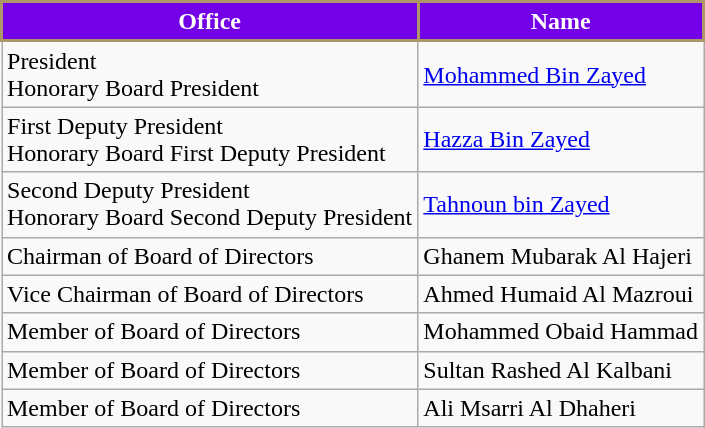<table class="wikitable">
<tr>
<th style="color:#FFFFFF; background: #7300E6; border:2px solid #AB9767;">Office</th>
<th style="color:#FFFFFF; background: #7300E6; border:2px solid #AB9767;">Name</th>
</tr>
<tr>
<td>President<br>Honorary Board President</td>
<td><a href='#'>Mohammed Bin Zayed</a></td>
</tr>
<tr>
<td>First Deputy President <br>Honorary Board First Deputy President</td>
<td><a href='#'>Hazza Bin Zayed</a></td>
</tr>
<tr>
<td>Second Deputy President<br>Honorary Board Second Deputy President</td>
<td><a href='#'>Tahnoun bin Zayed</a></td>
</tr>
<tr>
<td>Chairman of  Board of Directors</td>
<td>Ghanem Mubarak Al Hajeri</td>
</tr>
<tr>
<td>Vice Chairman of Board of Directors</td>
<td>Ahmed Humaid Al Mazroui</td>
</tr>
<tr>
<td>Member of Board of Directors</td>
<td>Mohammed Obaid Hammad</td>
</tr>
<tr>
<td>Member of Board of Directors</td>
<td>Sultan Rashed Al Kalbani</td>
</tr>
<tr>
<td>Member of Board of Directors</td>
<td>Ali Msarri Al Dhaheri</td>
</tr>
</table>
